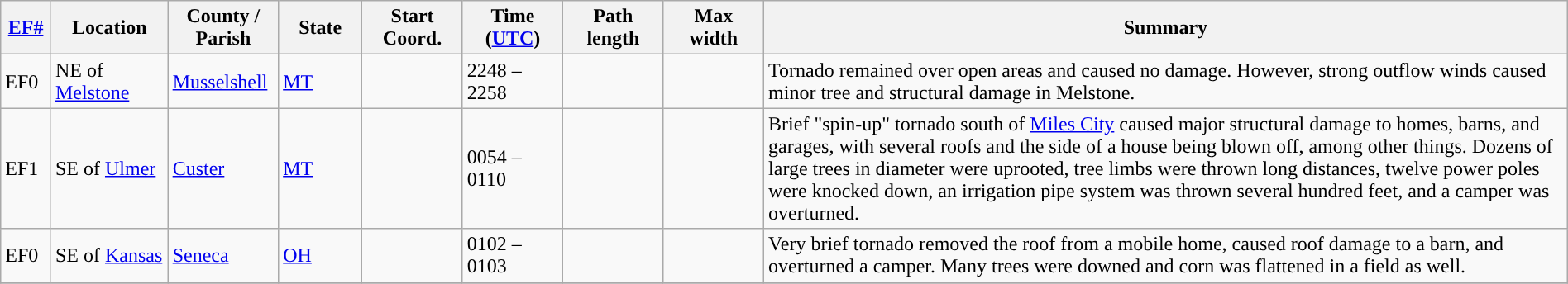<table class="wikitable sortable" style="width:100%;">
<tr>
<th scope="col" width="3%" align="center"><a href='#'>EF#</a></th>
<th scope="col" width="7%" align="center" class="unsortable">Location</th>
<th scope="col" width="6%" align="center" class="unsortable">County / Parish</th>
<th scope="col" width="5%" align="center">State</th>
<th scope="col" width="6%" align="center">Start Coord.</th>
<th scope="col" width="6%" align="center">Time (<a href='#'>UTC</a>)</th>
<th scope="col" width="6%" align="center">Path length</th>
<th scope="col" width="6%" align="center">Max width</th>
<th scope="col" width="48%" class="unsortable" align="center">Summary</th>
</tr>
<tr>
<td>EF0</td>
<td>NE of <a href='#'>Melstone</a></td>
<td><a href='#'>Musselshell</a></td>
<td><a href='#'>MT</a></td>
<td></td>
<td>2248 – 2258</td>
<td></td>
<td></td>
<td>Tornado remained over open areas and caused no damage. However, strong outflow winds caused minor tree and structural damage in Melstone.</td>
</tr>
<tr>
<td>EF1</td>
<td>SE of <a href='#'>Ulmer</a></td>
<td><a href='#'>Custer</a></td>
<td><a href='#'>MT</a></td>
<td></td>
<td>0054 – 0110</td>
<td></td>
<td></td>
<td>Brief "spin-up" tornado south of <a href='#'>Miles City</a> caused major structural damage to homes, barns, and garages, with several roofs and the side of a house being blown off, among other things. Dozens of large trees  in diameter were uprooted, tree limbs were thrown long distances, twelve power poles were knocked down, an irrigation pipe system was thrown several hundred feet, and a camper was overturned.</td>
</tr>
<tr>
<td>EF0</td>
<td>SE of <a href='#'>Kansas</a></td>
<td><a href='#'>Seneca</a></td>
<td><a href='#'>OH</a></td>
<td></td>
<td>0102 – 0103</td>
<td></td>
<td></td>
<td>Very brief tornado removed the roof from a mobile home, caused roof damage to a barn, and overturned a camper. Many trees were downed and corn was flattened in a field as well.</td>
</tr>
<tr>
</tr>
</table>
